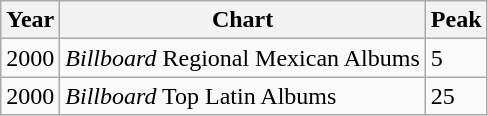<table class="wikitable">
<tr>
<th>Year</th>
<th>Chart</th>
<th>Peak</th>
</tr>
<tr>
<td>2000</td>
<td><em>Billboard</em> Regional Mexican Albums</td>
<td>5</td>
</tr>
<tr>
<td>2000</td>
<td><em>Billboard</em> Top Latin Albums</td>
<td>25</td>
</tr>
</table>
